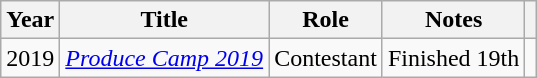<table class="wikitable sortable plainrowheaders">
<tr>
<th scope="col">Year</th>
<th scope="col">Title</th>
<th scope="col">Role</th>
<th scope="col">Notes</th>
<th scope="col" class="unsortable"></th>
</tr>
<tr>
<td>2019</td>
<td><em><a href='#'>Produce Camp 2019</a></em></td>
<td>Contestant</td>
<td>Finished 19th</td>
<td></td>
</tr>
</table>
